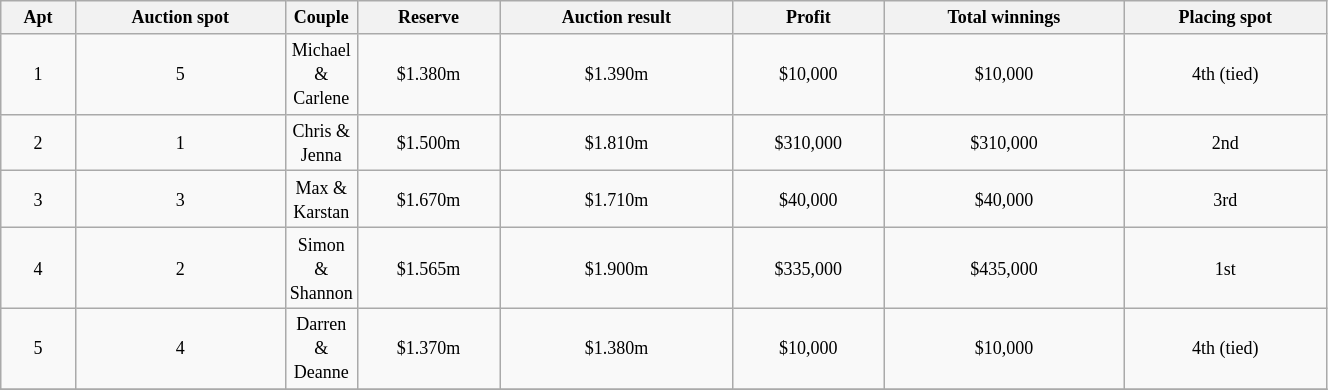<table class="wikitable" style="text-align: center; font-size: 9pt; line-height:16px; width:70%" |>
<tr>
<th>Apt</th>
<th>Auction spot</th>
<th>Couple</th>
<th>Reserve</th>
<th>Auction result</th>
<th>Profit</th>
<th>Total winnings</th>
<th>Placing spot</th>
</tr>
<tr>
<td>1</td>
<td style="text-align:center">5</td>
<td style="width:5%;" scope="col" style="background:#00BFFF; color:black;">Michael & Carlene</td>
<td style="text-align:center">$1.380m</td>
<td style="text-align:center">$1.390m</td>
<td style="text-align:center">$10,000</td>
<td style="text-align:center">$10,000</td>
<td style="text-align:center">4th (tied)</td>
</tr>
<tr>
<td>2</td>
<td style="text-align:center">1</td>
<td style="width:5%;" scope="col" style="background:Black; background-color:#FDEE00">Chris & Jenna</td>
<td style="text-align:center">$1.500m</td>
<td style="text-align:center">$1.810m</td>
<td style="text-align:center">$310,000</td>
<td style="text-align:center">$310,000</td>
<td style="text-align:center">2nd</td>
</tr>
<tr>
<td>3</td>
<td style="text-align:center">3</td>
<td style="width:5%;" scope="col" style="background:#A4C639; color:black;">Max & Karstan</td>
<td style="text-align:center">$1.670m</td>
<td style="text-align:center">$1.710m</td>
<td style="text-align:center">$40,000</td>
<td style="text-align:center">$40,000</td>
<td style="text-align:center">3rd</td>
</tr>
<tr>
<td>4</td>
<td style="text-align:center">2</td>
<td style="width:5%;" scope="col" style="background:#FF0800; color:black;">Simon & Shannon</td>
<td style="text-align:center">$1.565m</td>
<td style="text-align:center">$1.900m</td>
<td style="text-align:center">$335,000</td>
<td style="text-align:center">$435,000</td>
<td style="text-align:center">1st</td>
</tr>
<tr>
<td>5</td>
<td style="text-align:center">4</td>
<td style="width:5%;" scope="col" style="background:orange; color:black;">Darren & Deanne</td>
<td style="text-align:center">$1.370m</td>
<td style="text-align:center">$1.380m</td>
<td style="text-align:center">$10,000</td>
<td style="text-align:center">$10,000</td>
<td style="text-align:center">4th (tied)</td>
</tr>
<tr>
</tr>
</table>
